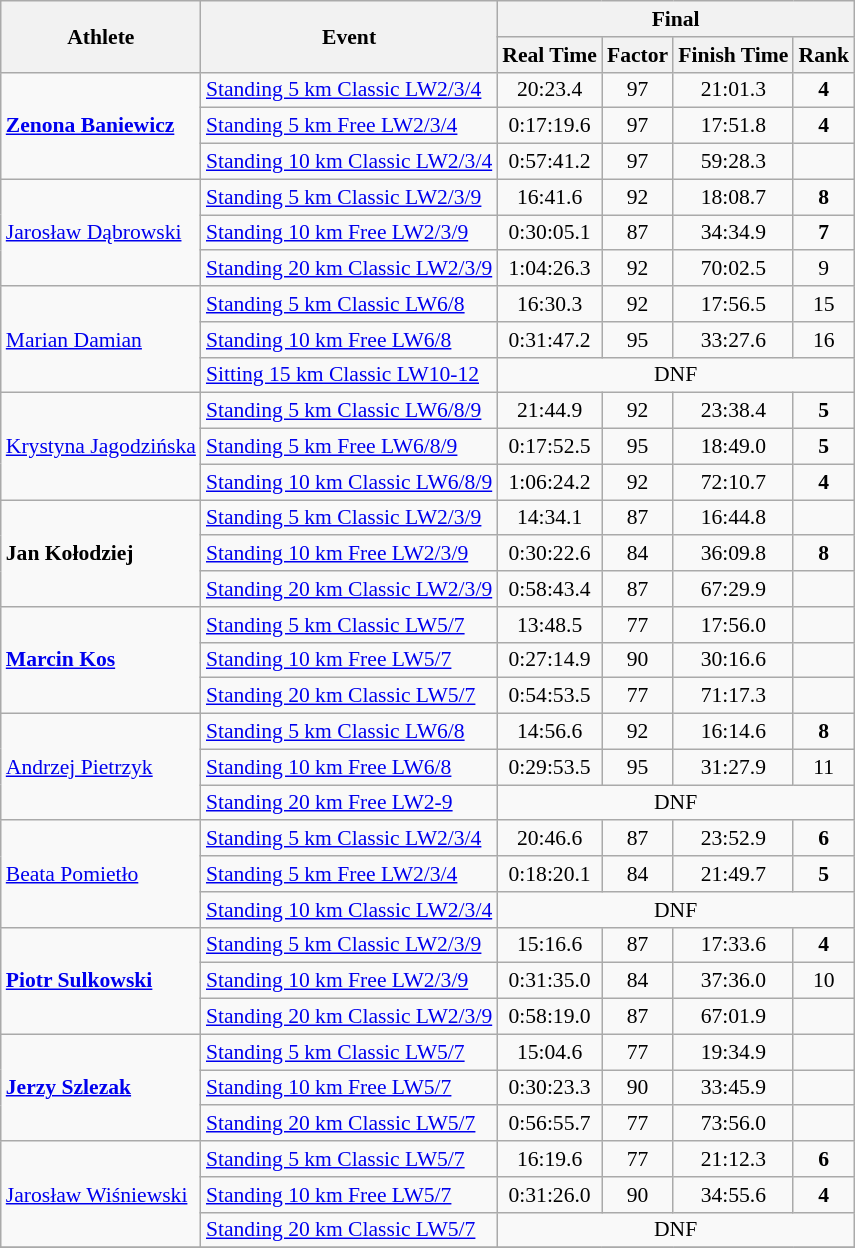<table class="wikitable" style="font-size:90%">
<tr>
<th rowspan="2">Athlete</th>
<th rowspan="2">Event</th>
<th colspan="4">Final</th>
</tr>
<tr>
<th>Real Time</th>
<th>Factor</th>
<th>Finish Time</th>
<th>Rank</th>
</tr>
<tr>
<td rowspan=3><strong><a href='#'>Zenona Baniewicz</a></strong></td>
<td rowspan=1><a href='#'>Standing 5 km Classic LW2/3/4</a></td>
<td align="center">20:23.4</td>
<td align="center">97</td>
<td align="center">21:01.3</td>
<td align="center"><strong>4</strong></td>
</tr>
<tr>
<td rowspan=1><a href='#'>Standing 5 km Free LW2/3/4</a></td>
<td align="center">0:17:19.6</td>
<td align="center">97</td>
<td align="center">17:51.8</td>
<td align="center"><strong>4</strong></td>
</tr>
<tr>
<td rowspan=1><a href='#'>Standing 10 km Classic LW2/3/4</a></td>
<td align="center">0:57:41.2</td>
<td align="center">97</td>
<td align="center">59:28.3</td>
<td align="center"></td>
</tr>
<tr>
<td rowspan=3><a href='#'>Jarosław Dąbrowski</a></td>
<td rowspan=1><a href='#'>Standing 5 km Classic LW2/3/9</a></td>
<td align="center">16:41.6</td>
<td align="center">92</td>
<td align="center">18:08.7</td>
<td align="center"><strong>8</strong></td>
</tr>
<tr>
<td rowspan=1><a href='#'>Standing 10 km Free LW2/3/9</a></td>
<td align="center">0:30:05.1</td>
<td align="center">87</td>
<td align="center">34:34.9</td>
<td align="center"><strong>7</strong></td>
</tr>
<tr>
<td rowspan=1><a href='#'>Standing 20 km Classic LW2/3/9</a></td>
<td align="center">1:04:26.3</td>
<td align="center">92</td>
<td align="center">70:02.5</td>
<td align="center">9</td>
</tr>
<tr>
<td rowspan=3><a href='#'>Marian Damian</a></td>
<td rowspan=1><a href='#'>Standing 5 km Classic LW6/8</a></td>
<td align="center">16:30.3</td>
<td align="center">92</td>
<td align="center">17:56.5</td>
<td align="center">15</td>
</tr>
<tr>
<td rowspan=1><a href='#'>Standing 10 km Free LW6/8</a></td>
<td align="center">0:31:47.2</td>
<td align="center">95</td>
<td align="center">33:27.6</td>
<td align="center">16</td>
</tr>
<tr>
<td rowspan=1><a href='#'>Sitting 15 km Classic LW10-12</a></td>
<td align="center" colspan=4>DNF</td>
</tr>
<tr>
<td rowspan=3><a href='#'>Krystyna Jagodzińska</a></td>
<td rowspan=1><a href='#'>Standing 5 km Classic LW6/8/9</a></td>
<td align="center">21:44.9</td>
<td align="center">92</td>
<td align="center">23:38.4</td>
<td align="center"><strong>5</strong></td>
</tr>
<tr>
<td rowspan=1><a href='#'>Standing 5 km Free LW6/8/9</a></td>
<td align="center">0:17:52.5</td>
<td align="center">95</td>
<td align="center">18:49.0</td>
<td align="center"><strong>5</strong></td>
</tr>
<tr>
<td rowspan=1><a href='#'>Standing 10 km Classic LW6/8/9</a></td>
<td align="center">1:06:24.2</td>
<td align="center">92</td>
<td align="center">72:10.7</td>
<td align="center"><strong>4</strong></td>
</tr>
<tr>
<td rowspan=3><strong>Jan Kołodziej</strong></td>
<td rowspan=1><a href='#'>Standing 5 km Classic LW2/3/9</a></td>
<td align="center">14:34.1</td>
<td align="center">87</td>
<td align="center">16:44.8</td>
<td align="center"></td>
</tr>
<tr>
<td rowspan=1><a href='#'>Standing 10 km Free LW2/3/9</a></td>
<td align="center">0:30:22.6</td>
<td align="center">84</td>
<td align="center">36:09.8</td>
<td align="center"><strong>8</strong></td>
</tr>
<tr>
<td rowspan=1><a href='#'>Standing 20 km Classic LW2/3/9</a></td>
<td align="center">0:58:43.4</td>
<td align="center">87</td>
<td align="center">67:29.9</td>
<td align="center"></td>
</tr>
<tr>
<td rowspan=3><strong><a href='#'>Marcin Kos</a></strong></td>
<td rowspan=1><a href='#'>Standing 5 km Classic LW5/7</a></td>
<td align="center">13:48.5</td>
<td align="center">77</td>
<td align="center">17:56.0</td>
<td align="center"></td>
</tr>
<tr>
<td rowspan=1><a href='#'>Standing 10 km Free LW5/7</a></td>
<td align="center">0:27:14.9</td>
<td align="center">90</td>
<td align="center">30:16.6</td>
<td align="center"></td>
</tr>
<tr>
<td rowspan=1><a href='#'>Standing 20 km Classic LW5/7</a></td>
<td align="center">0:54:53.5</td>
<td align="center">77</td>
<td align="center">71:17.3</td>
<td align="center"></td>
</tr>
<tr>
<td rowspan=3><a href='#'>Andrzej Pietrzyk</a></td>
<td rowspan=1><a href='#'>Standing 5 km Classic LW6/8</a></td>
<td align="center">14:56.6</td>
<td align="center">92</td>
<td align="center">16:14.6</td>
<td align="center"><strong>8</strong></td>
</tr>
<tr>
<td rowspan=1><a href='#'>Standing 10 km Free LW6/8</a></td>
<td align="center">0:29:53.5</td>
<td align="center">95</td>
<td align="center">31:27.9</td>
<td align="center">11</td>
</tr>
<tr>
<td rowspan=1><a href='#'>Standing 20 km Free LW2-9</a></td>
<td align="center" colspan=4>DNF</td>
</tr>
<tr>
<td rowspan=3><a href='#'>Beata Pomietło</a></td>
<td rowspan=1><a href='#'>Standing 5 km Classic LW2/3/4</a></td>
<td align="center">20:46.6</td>
<td align="center">87</td>
<td align="center">23:52.9</td>
<td align="center"><strong>6</strong></td>
</tr>
<tr>
<td rowspan=1><a href='#'>Standing 5 km Free LW2/3/4</a></td>
<td align="center">0:18:20.1</td>
<td align="center">84</td>
<td align="center">21:49.7</td>
<td align="center"><strong>5</strong></td>
</tr>
<tr>
<td rowspan=1><a href='#'>Standing 10 km Classic LW2/3/4</a></td>
<td align="center" colspan=4>DNF</td>
</tr>
<tr>
<td rowspan=3><strong><a href='#'>Piotr Sulkowski</a></strong></td>
<td rowspan=1><a href='#'>Standing 5 km Classic LW2/3/9</a></td>
<td align="center">15:16.6</td>
<td align="center">87</td>
<td align="center">17:33.6</td>
<td align="center"><strong>4</strong></td>
</tr>
<tr>
<td rowspan=1><a href='#'>Standing 10 km Free LW2/3/9</a></td>
<td align="center">0:31:35.0</td>
<td align="center">84</td>
<td align="center">37:36.0</td>
<td align="center">10</td>
</tr>
<tr>
<td rowspan=1><a href='#'>Standing 20 km Classic LW2/3/9</a></td>
<td align="center">0:58:19.0</td>
<td align="center">87</td>
<td align="center">67:01.9</td>
<td align="center"></td>
</tr>
<tr>
<td rowspan=3><strong><a href='#'>Jerzy Szlezak</a></strong></td>
<td rowspan=1><a href='#'>Standing 5 km Classic LW5/7</a></td>
<td align="center">15:04.6</td>
<td align="center">77</td>
<td align="center">19:34.9</td>
<td align="center"></td>
</tr>
<tr>
<td rowspan=1><a href='#'>Standing 10 km Free LW5/7</a></td>
<td align="center">0:30:23.3</td>
<td align="center">90</td>
<td align="center">33:45.9</td>
<td align="center"></td>
</tr>
<tr>
<td rowspan=1><a href='#'>Standing 20 km Classic LW5/7</a></td>
<td align="center">0:56:55.7</td>
<td align="center">77</td>
<td align="center">73:56.0</td>
<td align="center"></td>
</tr>
<tr>
<td rowspan=3><a href='#'>Jarosław Wiśniewski</a></td>
<td rowspan=1><a href='#'>Standing 5 km Classic LW5/7</a></td>
<td align="center">16:19.6</td>
<td align="center">77</td>
<td align="center">21:12.3</td>
<td align="center"><strong>6</strong></td>
</tr>
<tr>
<td rowspan=1><a href='#'>Standing 10 km Free LW5/7</a></td>
<td align="center">0:31:26.0</td>
<td align="center">90</td>
<td align="center">34:55.6</td>
<td align="center"><strong>4</strong></td>
</tr>
<tr>
<td rowspan=1><a href='#'>Standing 20 km Classic LW5/7</a></td>
<td align="center" colspan=4>DNF</td>
</tr>
<tr>
</tr>
</table>
